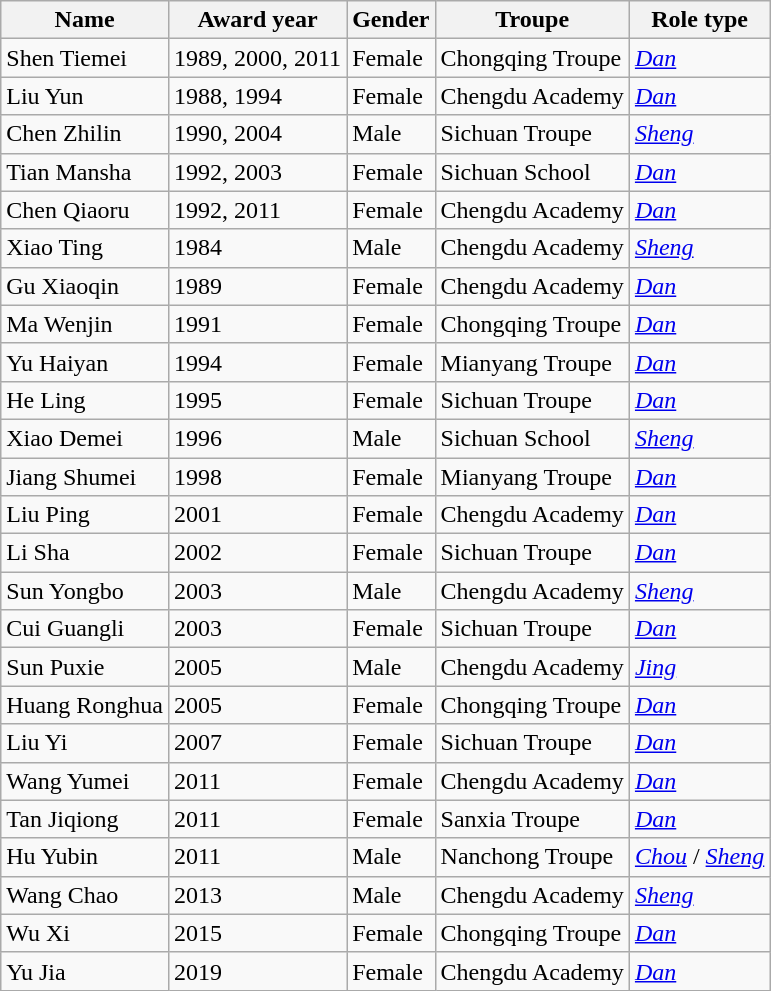<table class="wikitable sortable">
<tr>
<th>Name</th>
<th>Award year</th>
<th>Gender</th>
<th>Troupe</th>
<th>Role type</th>
</tr>
<tr>
<td>Shen Tiemei</td>
<td>1989, 2000, 2011</td>
<td>Female</td>
<td>Chongqing Troupe</td>
<td><em><a href='#'>Dan</a></em></td>
</tr>
<tr>
<td>Liu Yun</td>
<td>1988, 1994</td>
<td>Female</td>
<td>Chengdu Academy</td>
<td><em><a href='#'>Dan</a></em></td>
</tr>
<tr>
<td>Chen Zhilin</td>
<td>1990, 2004</td>
<td>Male</td>
<td>Sichuan Troupe</td>
<td><em><a href='#'>Sheng</a></em></td>
</tr>
<tr>
<td>Tian Mansha</td>
<td>1992, 2003</td>
<td>Female</td>
<td>Sichuan School</td>
<td><em><a href='#'>Dan</a></em></td>
</tr>
<tr>
<td>Chen Qiaoru</td>
<td>1992, 2011</td>
<td>Female</td>
<td>Chengdu Academy</td>
<td><em><a href='#'>Dan</a></em></td>
</tr>
<tr>
<td>Xiao Ting</td>
<td>1984</td>
<td>Male</td>
<td>Chengdu Academy</td>
<td><em><a href='#'>Sheng</a></em></td>
</tr>
<tr>
<td>Gu Xiaoqin</td>
<td>1989</td>
<td>Female</td>
<td>Chengdu Academy</td>
<td><em><a href='#'>Dan</a></em></td>
</tr>
<tr>
<td>Ma Wenjin</td>
<td>1991</td>
<td>Female</td>
<td>Chongqing Troupe</td>
<td><em><a href='#'>Dan</a></em></td>
</tr>
<tr>
<td>Yu Haiyan</td>
<td>1994</td>
<td>Female</td>
<td>Mianyang Troupe</td>
<td><em><a href='#'>Dan</a></em></td>
</tr>
<tr>
<td>He Ling</td>
<td>1995</td>
<td>Female</td>
<td>Sichuan Troupe</td>
<td><em><a href='#'>Dan</a></em></td>
</tr>
<tr>
<td>Xiao Demei</td>
<td>1996</td>
<td>Male</td>
<td>Sichuan School</td>
<td><em><a href='#'>Sheng</a></em></td>
</tr>
<tr>
<td>Jiang Shumei</td>
<td>1998</td>
<td>Female</td>
<td>Mianyang Troupe</td>
<td><em><a href='#'>Dan</a></em></td>
</tr>
<tr>
<td>Liu Ping</td>
<td>2001</td>
<td>Female</td>
<td>Chengdu Academy</td>
<td><em><a href='#'>Dan</a></em></td>
</tr>
<tr>
<td>Li Sha</td>
<td>2002</td>
<td>Female</td>
<td>Sichuan Troupe</td>
<td><em><a href='#'>Dan</a></em></td>
</tr>
<tr>
<td>Sun Yongbo</td>
<td>2003</td>
<td>Male</td>
<td>Chengdu Academy</td>
<td><em><a href='#'>Sheng</a></em></td>
</tr>
<tr>
<td>Cui Guangli</td>
<td>2003</td>
<td>Female</td>
<td>Sichuan Troupe</td>
<td><em><a href='#'>Dan</a></em></td>
</tr>
<tr>
<td>Sun Puxie</td>
<td>2005</td>
<td>Male</td>
<td>Chengdu Academy</td>
<td><em><a href='#'>Jing</a></em></td>
</tr>
<tr>
<td>Huang Ronghua</td>
<td>2005</td>
<td>Female</td>
<td>Chongqing Troupe</td>
<td><em><a href='#'>Dan</a></em></td>
</tr>
<tr>
<td>Liu Yi</td>
<td>2007</td>
<td>Female</td>
<td>Sichuan Troupe</td>
<td><em><a href='#'>Dan</a></em></td>
</tr>
<tr>
<td>Wang Yumei</td>
<td>2011</td>
<td>Female</td>
<td>Chengdu Academy</td>
<td><em><a href='#'>Dan</a></em></td>
</tr>
<tr>
<td>Tan Jiqiong</td>
<td>2011</td>
<td>Female</td>
<td>Sanxia Troupe</td>
<td><em><a href='#'>Dan</a></em></td>
</tr>
<tr>
<td>Hu Yubin</td>
<td>2011</td>
<td>Male</td>
<td>Nanchong Troupe</td>
<td><em><a href='#'>Chou</a></em> / <em><a href='#'>Sheng</a></em></td>
</tr>
<tr>
<td>Wang Chao</td>
<td>2013</td>
<td>Male</td>
<td>Chengdu Academy</td>
<td><em><a href='#'>Sheng</a></em></td>
</tr>
<tr>
<td>Wu Xi</td>
<td>2015</td>
<td>Female</td>
<td>Chongqing Troupe</td>
<td><em><a href='#'>Dan</a></em></td>
</tr>
<tr>
<td>Yu Jia</td>
<td>2019</td>
<td>Female</td>
<td>Chengdu Academy</td>
<td><em><a href='#'>Dan</a></em></td>
</tr>
</table>
